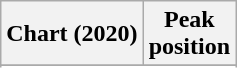<table class="wikitable sortable plainrowheaders" style="text-align:center">
<tr>
<th scope="col">Chart (2020)</th>
<th scope="col">Peak<br>position</th>
</tr>
<tr>
</tr>
<tr>
</tr>
<tr>
</tr>
<tr>
</tr>
<tr>
</tr>
<tr>
</tr>
</table>
